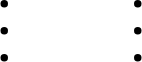<table>
<tr>
<td valign="top" width=33%><br><ul><li></li><li></li><li></li></ul></td>
<td valign="top" width=33%></td>
<td valign="top" width=33%><br><ul><li></li><li></li><li></li></ul></td>
</tr>
</table>
